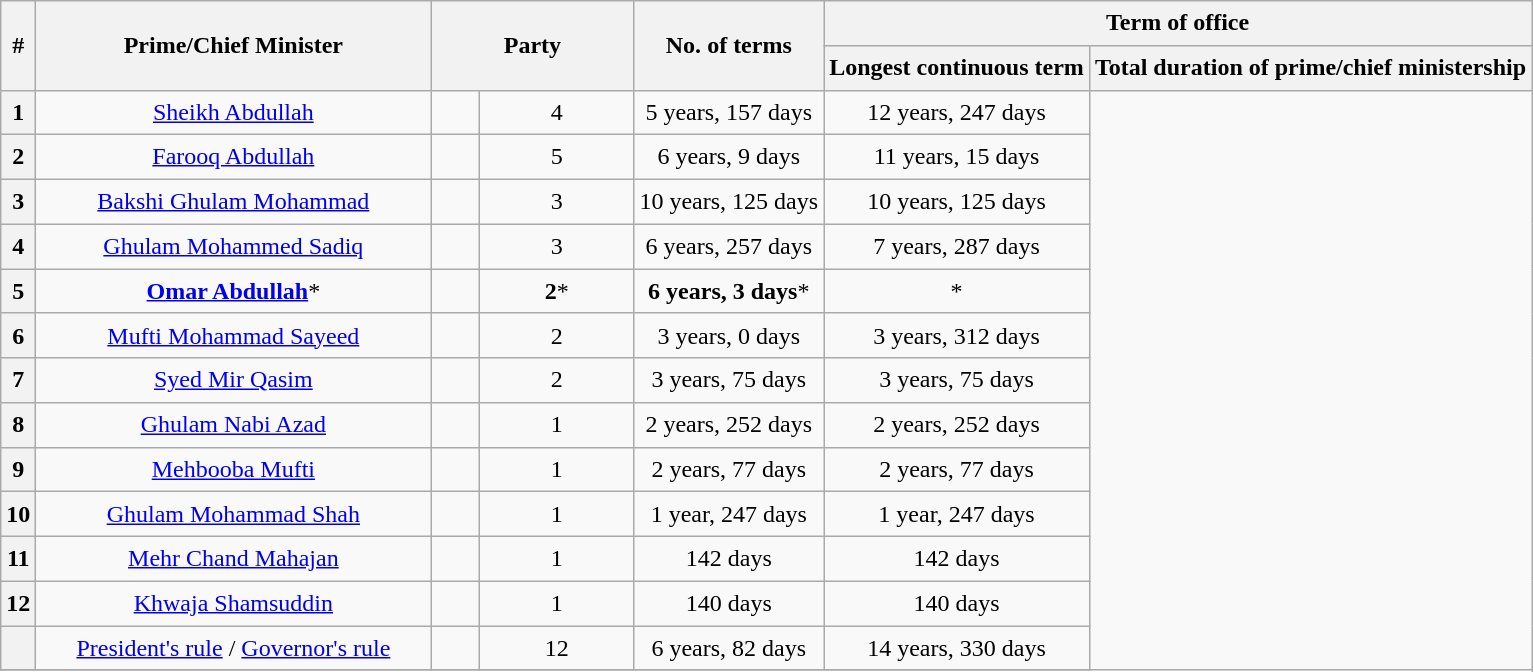<table class="wikitable sortable" style="line-height:1.4em; text-align:center">
<tr>
<th data-sort-type=number rowspan = "2">#</th>
<th rowspan="2" style="width:16em">Prime/Chief Minister</th>
<th rowspan="2" colspan=2 style="width:8em">Party</th>
<th rowspan="2"><abbr>No.</abbr> of terms</th>
<th colspan="2">Term of office</th>
</tr>
<tr>
<th>Longest continuous term</th>
<th>Total duration of prime/chief ministership</th>
</tr>
<tr>
<th data-sort-value="1">1</th>
<td><a href='#'>Sheikh Abdullah</a></td>
<td></td>
<td>4</td>
<td>5 years, 157 days</td>
<td>12 years, 247 days</td>
</tr>
<tr>
<th data-sort-value="2">2</th>
<td><a href='#'>Farooq Abdullah</a></td>
<td></td>
<td>5</td>
<td>6 years, 9 days</td>
<td>11 years, 15 days</td>
</tr>
<tr>
<th data-sort-value="3">3</th>
<td><a href='#'>Bakshi Ghulam Mohammad</a></td>
<td></td>
<td>3</td>
<td>10 years, 125 days</td>
<td>10 years, 125 days</td>
</tr>
<tr>
<th data-sort-value="4">4</th>
<td><a href='#'>Ghulam Mohammed Sadiq</a></td>
<td></td>
<td>3</td>
<td>6 years, 257 days</td>
<td>7 years, 287 days</td>
</tr>
<tr>
<th data-sort-value="5">5</th>
<td><strong><a href='#'>Omar Abdullah</a></strong>*</td>
<td></td>
<td><strong>2</strong>*</td>
<td><strong>6 years, 3 days</strong>*</td>
<td><strong></strong>*</td>
</tr>
<tr>
<th data-sort-value="6">6</th>
<td><a href='#'>Mufti Mohammad Sayeed</a></td>
<td></td>
<td>2</td>
<td>3 years, 0 days</td>
<td>3 years, 312 days</td>
</tr>
<tr>
<th data-sort-value="7">7</th>
<td><a href='#'>Syed Mir Qasim</a></td>
<td></td>
<td>2</td>
<td>3 years, 75 days</td>
<td>3 years, 75 days</td>
</tr>
<tr>
<th data-sort-value="8">8</th>
<td><a href='#'>Ghulam Nabi Azad</a></td>
<td></td>
<td>1</td>
<td>2 years, 252 days</td>
<td>2 years, 252 days</td>
</tr>
<tr>
<th data-sort-value="9">9</th>
<td><a href='#'>Mehbooba Mufti</a></td>
<td></td>
<td>1</td>
<td>2 years, 77 days</td>
<td>2 years, 77 days</td>
</tr>
<tr>
<th data-sort-value="10">10</th>
<td><a href='#'>Ghulam Mohammad Shah</a></td>
<td></td>
<td>1</td>
<td>1 year, 247 days</td>
<td>1 year, 247 days</td>
</tr>
<tr>
<th data-sort-value="11">11</th>
<td><a href='#'>Mehr Chand Mahajan</a></td>
<td></td>
<td>1</td>
<td>142 days</td>
<td>142 days</td>
</tr>
<tr>
<th data-sort-value="12">12</th>
<td><a href='#'>Khwaja Shamsuddin</a></td>
<td></td>
<td>1</td>
<td>140 days</td>
<td>140 days</td>
</tr>
<tr>
<th data-sort-value="13"></th>
<td><a href='#'>President's rule</a> / <a href='#'>Governor's rule</a></td>
<td></td>
<td>12</td>
<td>6 years, 82 days</td>
<td>14 years, 330 days</td>
</tr>
<tr>
</tr>
</table>
